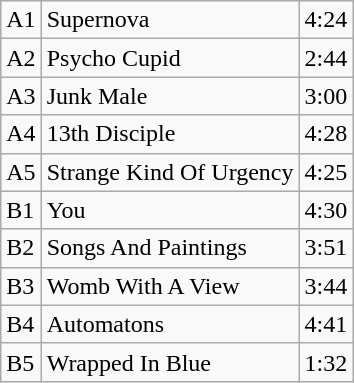<table class="wikitable">
<tr>
<td>A1</td>
<td>Supernova</td>
<td>4:24</td>
</tr>
<tr>
<td>A2</td>
<td>Psycho Cupid</td>
<td>2:44</td>
</tr>
<tr>
<td>A3</td>
<td>Junk Male</td>
<td>3:00</td>
</tr>
<tr>
<td>A4</td>
<td>13th Disciple</td>
<td>4:28</td>
</tr>
<tr>
<td>A5</td>
<td>Strange Kind Of Urgency</td>
<td>4:25</td>
</tr>
<tr>
<td>B1</td>
<td>You</td>
<td>4:30</td>
</tr>
<tr>
<td>B2</td>
<td>Songs And Paintings</td>
<td>3:51</td>
</tr>
<tr>
<td>B3</td>
<td>Womb With A View</td>
<td>3:44</td>
</tr>
<tr>
<td>B4</td>
<td>Automatons</td>
<td>4:41</td>
</tr>
<tr>
<td>B5</td>
<td>Wrapped In Blue</td>
<td>1:32</td>
</tr>
</table>
